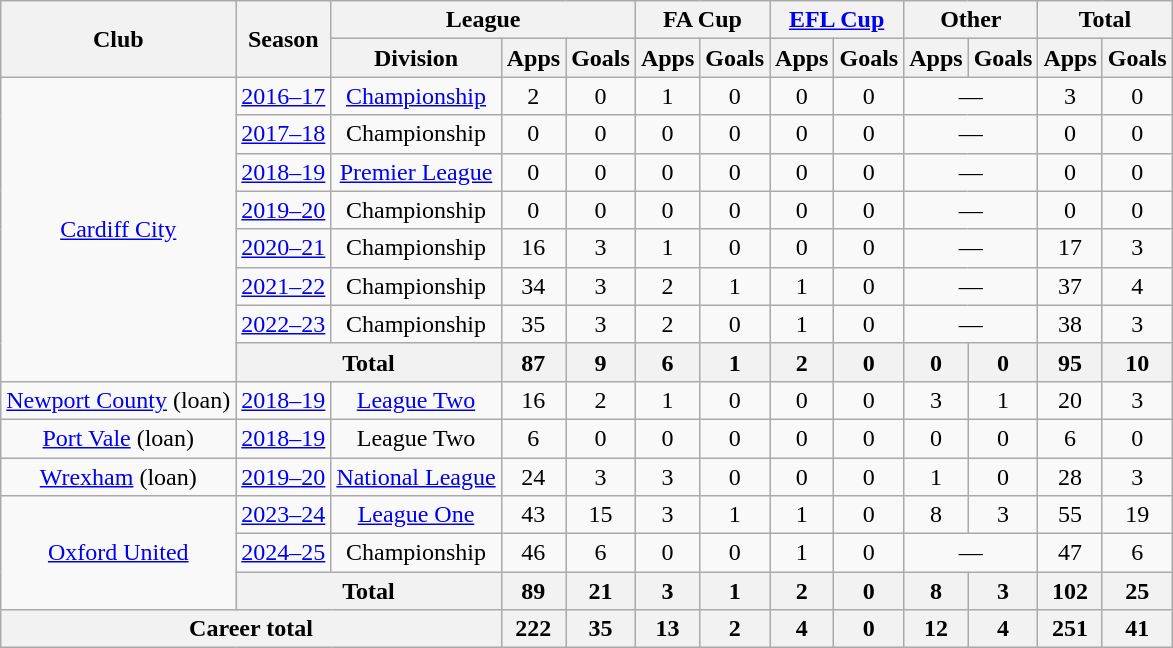<table class="wikitable" style="text-align:center">
<tr>
<th rowspan="2">Club</th>
<th rowspan="2">Season</th>
<th colspan="3">League</th>
<th colspan="2">FA Cup</th>
<th colspan="2"><a href='#'>EFL Cup</a></th>
<th colspan="2">Other</th>
<th colspan="2">Total</th>
</tr>
<tr>
<th>Division</th>
<th>Apps</th>
<th>Goals</th>
<th>Apps</th>
<th>Goals</th>
<th>Apps</th>
<th>Goals</th>
<th>Apps</th>
<th>Goals</th>
<th>Apps</th>
<th>Goals</th>
</tr>
<tr>
<td rowspan="8"><a href='#'>Cardiff City</a></td>
<td><a href='#'>2016–17</a></td>
<td><a href='#'>Championship</a></td>
<td>2</td>
<td>0</td>
<td>1</td>
<td>0</td>
<td>0</td>
<td>0</td>
<td colspan="2">—</td>
<td>3</td>
<td>0</td>
</tr>
<tr>
<td><a href='#'>2017–18</a></td>
<td>Championship</td>
<td>0</td>
<td>0</td>
<td>0</td>
<td>0</td>
<td>0</td>
<td>0</td>
<td colspan="2">—</td>
<td>0</td>
<td>0</td>
</tr>
<tr>
<td><a href='#'>2018–19</a></td>
<td><a href='#'>Premier League</a></td>
<td>0</td>
<td>0</td>
<td>0</td>
<td>0</td>
<td>0</td>
<td>0</td>
<td colspan="2">—</td>
<td>0</td>
<td>0</td>
</tr>
<tr>
<td><a href='#'>2019–20</a></td>
<td>Championship</td>
<td>0</td>
<td>0</td>
<td>0</td>
<td>0</td>
<td>0</td>
<td>0</td>
<td colspan="2">—</td>
<td>0</td>
<td>0</td>
</tr>
<tr>
<td><a href='#'>2020–21</a></td>
<td>Championship</td>
<td>16</td>
<td>3</td>
<td>1</td>
<td>0</td>
<td>0</td>
<td>0</td>
<td colspan="2">—</td>
<td>17</td>
<td>3</td>
</tr>
<tr>
<td><a href='#'>2021–22</a></td>
<td>Championship</td>
<td>34</td>
<td>3</td>
<td>2</td>
<td>1</td>
<td>1</td>
<td>0</td>
<td colspan="2">—</td>
<td>37</td>
<td>4</td>
</tr>
<tr>
<td><a href='#'>2022–23</a></td>
<td>Championship</td>
<td>35</td>
<td>3</td>
<td>2</td>
<td>0</td>
<td>1</td>
<td>0</td>
<td colspan="2">—</td>
<td>38</td>
<td>3</td>
</tr>
<tr>
<th colspan="2">Total</th>
<th>87</th>
<th>9</th>
<th>6</th>
<th>1</th>
<th>2</th>
<th>0</th>
<th>0</th>
<th>0</th>
<th>95</th>
<th>10</th>
</tr>
<tr>
<td><a href='#'>Newport County</a> (loan)</td>
<td><a href='#'>2018–19</a></td>
<td><a href='#'>League Two</a></td>
<td>16</td>
<td>2</td>
<td>1</td>
<td>0</td>
<td>0</td>
<td>0</td>
<td>3</td>
<td>1</td>
<td>20</td>
<td>3</td>
</tr>
<tr>
<td><a href='#'>Port Vale</a> (loan)</td>
<td><a href='#'>2018–19</a></td>
<td>League Two</td>
<td>6</td>
<td>0</td>
<td>0</td>
<td>0</td>
<td>0</td>
<td>0</td>
<td>0</td>
<td>0</td>
<td>6</td>
<td>0</td>
</tr>
<tr>
<td><a href='#'>Wrexham</a> (loan)</td>
<td><a href='#'>2019–20</a></td>
<td><a href='#'>National League</a></td>
<td>24</td>
<td>3</td>
<td>3</td>
<td>0</td>
<td>0</td>
<td>0</td>
<td>1</td>
<td>0</td>
<td>28</td>
<td>3</td>
</tr>
<tr>
<td rowspan="3"><a href='#'>Oxford United</a></td>
<td><a href='#'>2023–24</a></td>
<td><a href='#'>League One</a></td>
<td>43</td>
<td>15</td>
<td>3</td>
<td>1</td>
<td>1</td>
<td>0</td>
<td>8</td>
<td>3</td>
<td>55</td>
<td>19</td>
</tr>
<tr>
<td><a href='#'>2024–25</a></td>
<td>Championship</td>
<td>46</td>
<td>6</td>
<td>0</td>
<td>0</td>
<td>1</td>
<td>0</td>
<td colspan="2">—</td>
<td>47</td>
<td>6</td>
</tr>
<tr>
<th colspan="2">Total</th>
<th>89</th>
<th>21</th>
<th>3</th>
<th>1</th>
<th>2</th>
<th>0</th>
<th>8</th>
<th>3</th>
<th>102</th>
<th>25</th>
</tr>
<tr>
<th colspan="3">Career total</th>
<th>222</th>
<th>35</th>
<th>13</th>
<th>2</th>
<th>4</th>
<th>0</th>
<th>12</th>
<th>4</th>
<th>251</th>
<th>41</th>
</tr>
</table>
